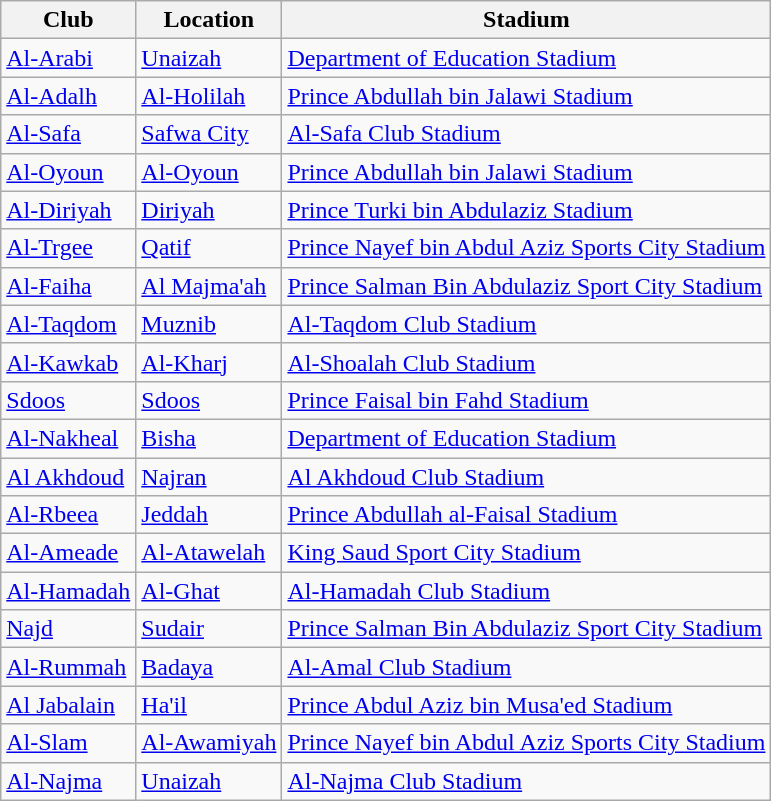<table class="wikitable sortable">
<tr>
<th>Club</th>
<th>Location</th>
<th>Stadium</th>
</tr>
<tr>
<td><a href='#'>Al-Arabi</a></td>
<td><a href='#'>Unaizah</a></td>
<td><a href='#'>Department of Education Stadium</a></td>
</tr>
<tr>
<td><a href='#'>Al-Adalh</a></td>
<td><a href='#'>Al-Holilah</a></td>
<td><a href='#'>Prince Abdullah bin Jalawi Stadium</a></td>
</tr>
<tr>
<td><a href='#'>Al-Safa</a></td>
<td><a href='#'>Safwa City</a></td>
<td><a href='#'>Al-Safa Club Stadium</a></td>
</tr>
<tr>
<td><a href='#'>Al-Oyoun</a></td>
<td><a href='#'>Al-Oyoun</a></td>
<td><a href='#'>Prince Abdullah bin Jalawi Stadium</a></td>
</tr>
<tr>
<td><a href='#'>Al-Diriyah</a></td>
<td><a href='#'>Diriyah</a></td>
<td><a href='#'>Prince Turki bin Abdulaziz Stadium</a></td>
</tr>
<tr>
<td><a href='#'>Al-Trgee</a></td>
<td><a href='#'>Qatif</a></td>
<td><a href='#'>Prince Nayef bin Abdul Aziz Sports City Stadium</a></td>
</tr>
<tr>
<td><a href='#'>Al-Faiha</a></td>
<td><a href='#'>Al Majma'ah</a></td>
<td><a href='#'>Prince Salman Bin Abdulaziz Sport City Stadium</a></td>
</tr>
<tr>
<td><a href='#'>Al-Taqdom</a></td>
<td><a href='#'>Muznib</a></td>
<td><a href='#'>Al-Taqdom Club Stadium</a></td>
</tr>
<tr>
<td><a href='#'>Al-Kawkab</a></td>
<td><a href='#'>Al-Kharj</a></td>
<td><a href='#'>Al-Shoalah Club Stadium</a></td>
</tr>
<tr>
<td><a href='#'>Sdoos</a></td>
<td><a href='#'>Sdoos</a></td>
<td><a href='#'>Prince Faisal bin Fahd Stadium</a></td>
</tr>
<tr>
<td><a href='#'>Al-Nakheal</a></td>
<td><a href='#'>Bisha</a></td>
<td><a href='#'>Department of Education Stadium</a></td>
</tr>
<tr>
<td><a href='#'>Al Akhdoud</a></td>
<td><a href='#'>Najran</a></td>
<td><a href='#'>Al Akhdoud Club Stadium</a></td>
</tr>
<tr>
<td><a href='#'>Al-Rbeea</a></td>
<td><a href='#'>Jeddah</a></td>
<td><a href='#'>Prince Abdullah al-Faisal Stadium</a></td>
</tr>
<tr>
<td><a href='#'>Al-Ameade</a></td>
<td><a href='#'>Al-Atawelah</a></td>
<td><a href='#'>King Saud Sport City Stadium</a></td>
</tr>
<tr>
<td><a href='#'>Al-Hamadah</a></td>
<td><a href='#'>Al-Ghat</a></td>
<td><a href='#'>Al-Hamadah Club Stadium</a></td>
</tr>
<tr>
<td><a href='#'>Najd</a></td>
<td><a href='#'>Sudair</a></td>
<td><a href='#'>Prince Salman Bin Abdulaziz Sport City Stadium</a></td>
</tr>
<tr>
<td><a href='#'>Al-Rummah</a></td>
<td><a href='#'>Badaya</a></td>
<td><a href='#'>Al-Amal Club Stadium</a></td>
</tr>
<tr>
<td><a href='#'>Al Jabalain</a></td>
<td><a href='#'>Ha'il</a></td>
<td><a href='#'>Prince Abdul Aziz bin Musa'ed Stadium</a></td>
</tr>
<tr>
<td><a href='#'>Al-Slam</a></td>
<td><a href='#'>Al-Awamiyah</a></td>
<td><a href='#'>Prince Nayef bin Abdul Aziz Sports City Stadium</a></td>
</tr>
<tr>
<td><a href='#'>Al-Najma</a></td>
<td><a href='#'>Unaizah</a></td>
<td><a href='#'>Al-Najma Club Stadium</a></td>
</tr>
</table>
